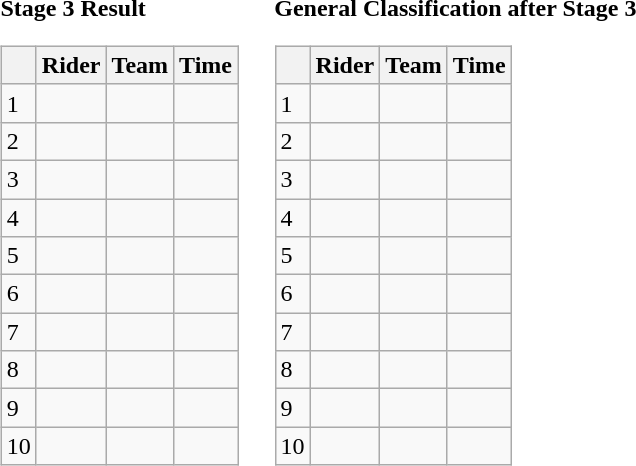<table>
<tr>
<td><strong>Stage 3 Result</strong><br><table class="wikitable">
<tr>
<th></th>
<th>Rider</th>
<th>Team</th>
<th>Time</th>
</tr>
<tr>
<td>1</td>
<td> </td>
<td></td>
<td align=right></td>
</tr>
<tr>
<td>2</td>
<td></td>
<td></td>
<td align=right></td>
</tr>
<tr>
<td>3</td>
<td></td>
<td></td>
<td align=right></td>
</tr>
<tr>
<td>4</td>
<td></td>
<td></td>
<td align=right></td>
</tr>
<tr>
<td>5</td>
<td></td>
<td></td>
<td align=right></td>
</tr>
<tr>
<td>6</td>
<td></td>
<td></td>
<td align=right></td>
</tr>
<tr>
<td>7</td>
<td></td>
<td></td>
<td align=right></td>
</tr>
<tr>
<td>8</td>
<td></td>
<td></td>
<td align=right></td>
</tr>
<tr>
<td>9</td>
<td></td>
<td></td>
<td align=right></td>
</tr>
<tr>
<td>10</td>
<td></td>
<td></td>
<td align=right></td>
</tr>
</table>
</td>
<td></td>
<td><strong>General Classification after Stage 3</strong><br><table class="wikitable">
<tr>
<th></th>
<th>Rider</th>
<th>Team</th>
<th>Time</th>
</tr>
<tr>
<td>1</td>
<td> </td>
<td></td>
<td align=right></td>
</tr>
<tr>
<td>2</td>
<td> </td>
<td></td>
<td align=right></td>
</tr>
<tr>
<td>3</td>
<td></td>
<td></td>
<td align=right></td>
</tr>
<tr>
<td>4</td>
<td></td>
<td></td>
<td align=right></td>
</tr>
<tr>
<td>5</td>
<td></td>
<td></td>
<td align=right></td>
</tr>
<tr>
<td>6</td>
<td></td>
<td></td>
<td align=right></td>
</tr>
<tr>
<td>7</td>
<td></td>
<td></td>
<td align=right></td>
</tr>
<tr>
<td>8</td>
<td></td>
<td></td>
<td align=right></td>
</tr>
<tr>
<td>9</td>
<td></td>
<td></td>
<td align=right></td>
</tr>
<tr>
<td>10</td>
<td></td>
<td></td>
<td align=right></td>
</tr>
</table>
</td>
</tr>
</table>
